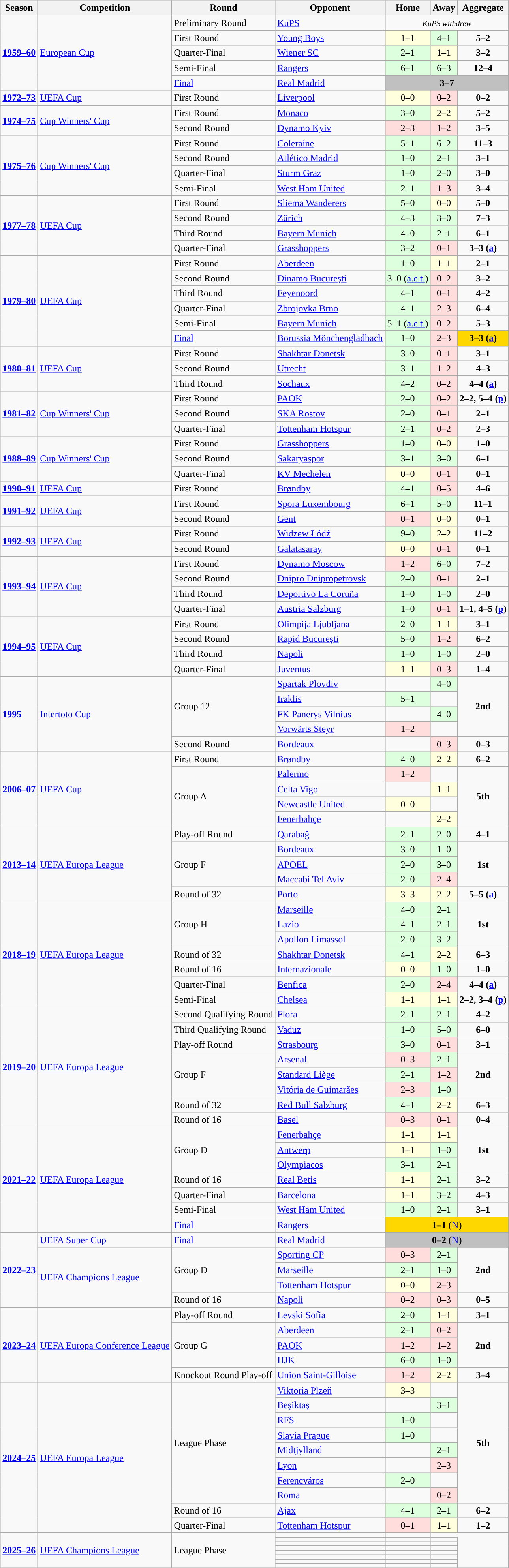<table class="wikitable">
<tr>
<th>Season</th>
<th>Competition</th>
<th>Round</th>
<th>Opponent</th>
<th>Home</th>
<th>Away</th>
<th>Aggregate</th>
</tr>
<tr>
<td rowspan="5"><strong><a href='#'>1959–60</a></strong></td>
<td rowspan="5"><a href='#'>European Cup</a></td>
<td>Preliminary Round</td>
<td> <a href='#'>KuPS</a></td>
<td colspan=3 style="text-align:center;"><small><em>KuPS withdrew</em></small></td>
</tr>
<tr>
<td>First Round</td>
<td> <a href='#'>Young Boys</a></td>
<td style="text-align:center; background:#ffd;">1–1</td>
<td style="text-align:center; background:#dfd;">4–1</td>
<td style="text-align:center;"><strong>5–2</strong></td>
</tr>
<tr>
<td>Quarter-Final</td>
<td> <a href='#'>Wiener SC</a></td>
<td style="text-align:center; background:#dfd;">2–1</td>
<td style="text-align:center; background:#ffd;">1–1</td>
<td style="text-align:center;"><strong>3–2</strong></td>
</tr>
<tr>
<td>Semi-Final</td>
<td> <a href='#'>Rangers</a></td>
<td style="text-align:center; background:#dfd;">6–1</td>
<td style="text-align:center; background:#dfd;">6–3</td>
<td style="text-align:center;"><strong>12–4</strong></td>
</tr>
<tr>
<td><a href='#'>Final</a></td>
<td> <a href='#'>Real Madrid</a></td>
<td colspan=3 style="text-align:center; background:silver;"><strong>3–7</strong></td>
</tr>
<tr>
<td><strong><a href='#'>1972–73</a></strong></td>
<td><a href='#'>UEFA Cup</a></td>
<td>First Round</td>
<td> <a href='#'>Liverpool</a></td>
<td style="text-align:center; background:#ffd;">0–0</td>
<td style="text-align:center; background:#fdd;">0–2</td>
<td style="text-align:center;"><strong>0–2</strong></td>
</tr>
<tr>
<td rowspan="2"><strong><a href='#'>1974–75</a></strong></td>
<td rowspan="2"><a href='#'>Cup Winners' Cup</a></td>
<td>First Round</td>
<td> <a href='#'>Monaco</a></td>
<td style="text-align:center; background:#dfd;">3–0</td>
<td style="text-align:center; background:#ffd;">2–2</td>
<td style="text-align:center;"><strong>5–2</strong></td>
</tr>
<tr>
<td>Second Round</td>
<td> <a href='#'>Dynamo Kyiv</a></td>
<td style="text-align:center; background:#fdd;">2–3</td>
<td style="text-align:center; background:#fdd;">1–2</td>
<td style="text-align:center;"><strong>3–5</strong></td>
</tr>
<tr>
<td rowspan="4"><strong><a href='#'>1975–76</a></strong></td>
<td rowspan="4"><a href='#'>Cup Winners' Cup</a></td>
<td>First Round</td>
<td> <a href='#'>Coleraine</a></td>
<td style="text-align:center; background:#dfd;">5–1</td>
<td style="text-align:center; background:#dfd;">6–2</td>
<td style="text-align:center;"><strong>11–3</strong></td>
</tr>
<tr>
<td>Second Round</td>
<td> <a href='#'>Atlético Madrid</a></td>
<td style="text-align:center; background:#dfd;">1–0</td>
<td style="text-align:center; background:#dfd;">2–1</td>
<td style="text-align:center;"><strong>3–1</strong></td>
</tr>
<tr>
<td>Quarter-Final</td>
<td> <a href='#'>Sturm Graz</a></td>
<td style="text-align:center; background:#dfd;">1–0</td>
<td style="text-align:center; background:#dfd;">2–0</td>
<td style="text-align:center;"><strong>3–0</strong></td>
</tr>
<tr>
<td>Semi-Final</td>
<td> <a href='#'>West Ham United</a></td>
<td style="text-align:center; background:#dfd;">2–1</td>
<td style="text-align:center; background:#fdd;">1–3</td>
<td style="text-align:center;"><strong>3–4</strong></td>
</tr>
<tr>
<td rowspan="4"><strong><a href='#'>1977–78</a></strong></td>
<td rowspan="4"><a href='#'>UEFA Cup</a></td>
<td>First Round</td>
<td> <a href='#'>Sliema Wanderers</a></td>
<td style="text-align:center; background:#dfd;">5–0</td>
<td style="text-align:center; background:#ffd;">0–0</td>
<td style="text-align:center;"><strong>5–0</strong></td>
</tr>
<tr>
<td>Second Round</td>
<td> <a href='#'>Zürich</a></td>
<td style="text-align:center; background:#dfd;">4–3</td>
<td style="text-align:center; background:#dfd;">3–0</td>
<td style="text-align:center;"><strong>7–3</strong></td>
</tr>
<tr>
<td>Third Round</td>
<td> <a href='#'>Bayern Munich</a></td>
<td style="text-align:center; background:#dfd;">4–0</td>
<td style="text-align:center; background:#dfd;">2–1</td>
<td style="text-align:center;"><strong>6–1</strong></td>
</tr>
<tr>
<td>Quarter-Final</td>
<td> <a href='#'>Grasshoppers</a></td>
<td style="text-align:center; background:#dfd;">3–2</td>
<td style="text-align:center; background:#fdd;">0–1</td>
<td style="text-align:center;"><strong>3–3 (<a href='#'>a</a>)</strong></td>
</tr>
<tr>
<td rowspan="6"><strong><a href='#'>1979–80</a></strong></td>
<td rowspan="6"><a href='#'>UEFA Cup</a></td>
<td>First Round</td>
<td> <a href='#'>Aberdeen</a></td>
<td style="text-align:center; background:#dfd;">1–0</td>
<td style="text-align:center; background:#ffd;">1–1</td>
<td style="text-align:center;"><strong>2–1</strong></td>
</tr>
<tr>
<td>Second Round</td>
<td> <a href='#'>Dinamo București</a></td>
<td style="text-align:center; background:#dfd;">3–0 (<a href='#'>a.e.t.</a>)</td>
<td style="text-align:center; background:#fdd;">0–2</td>
<td style="text-align:center;"><strong>3–2</strong></td>
</tr>
<tr>
<td>Third Round</td>
<td> <a href='#'>Feyenoord</a></td>
<td style="text-align:center; background:#dfd;">4–1</td>
<td style="text-align:center; background:#fdd;">0–1</td>
<td style="text-align:center;"><strong>4–2</strong></td>
</tr>
<tr>
<td>Quarter-Final</td>
<td> <a href='#'>Zbrojovka Brno</a></td>
<td style="text-align:center; background:#dfd;">4–1</td>
<td style="text-align:center; background:#fdd;">2–3</td>
<td style="text-align:center;"><strong>6–4</strong></td>
</tr>
<tr>
<td>Semi-Final</td>
<td> <a href='#'>Bayern Munich</a></td>
<td style="text-align:center; background:#dfd;">5–1 (<a href='#'>a.e.t.</a>)</td>
<td style="text-align:center; background:#fdd;">0–2</td>
<td style="text-align:center;"><strong>5–3</strong></td>
</tr>
<tr>
<td><a href='#'>Final</a></td>
<td> <a href='#'>Borussia Mönchengladbach</a></td>
<td style="text-align:center; background:#dfd;">1–0</td>
<td style="text-align:center; background:#fdd;">2–3</td>
<td style="text-align:center; background:gold;"><strong>3–3 (<a href='#'>a</a>)</strong></td>
</tr>
<tr>
<td rowspan="3"><strong><a href='#'>1980–81</a></strong></td>
<td rowspan="3"><a href='#'>UEFA Cup</a></td>
<td>First Round</td>
<td> <a href='#'>Shakhtar Donetsk</a></td>
<td style="text-align:center; background:#dfd;">3–0</td>
<td style="text-align:center; background:#fdd;">0–1</td>
<td style="text-align:center;"><strong>3–1</strong></td>
</tr>
<tr>
<td>Second Round</td>
<td> <a href='#'>Utrecht</a></td>
<td style="text-align:center; background:#dfd;">3–1</td>
<td style="text-align:center; background:#fdd;">1–2</td>
<td style="text-align:center;"><strong>4–3</strong></td>
</tr>
<tr>
<td>Third Round</td>
<td> <a href='#'>Sochaux</a></td>
<td style="text-align:center; background:#dfd;">4–2</td>
<td style="text-align:center; background:#fdd;">0–2</td>
<td style="text-align:center;"><strong>4–4 (<a href='#'>a</a>)</strong></td>
</tr>
<tr>
<td rowspan="3"><strong><a href='#'>1981–82</a></strong></td>
<td rowspan="3"><a href='#'>Cup Winners' Cup</a></td>
<td>First Round</td>
<td> <a href='#'>PAOK</a></td>
<td style="text-align:center; background:#dfd;">2–0</td>
<td style="text-align:center; background:#fdd;">0–2</td>
<td style="text-align:center;"><strong>2–2, 5–4 (<a href='#'>p</a>)</strong></td>
</tr>
<tr>
<td>Second Round</td>
<td> <a href='#'>SKA Rostov</a></td>
<td style="text-align:center; background:#dfd;">2–0</td>
<td style="text-align:center; background:#fdd;">0–1</td>
<td style="text-align:center;"><strong>2–1</strong></td>
</tr>
<tr>
<td>Quarter-Final</td>
<td> <a href='#'>Tottenham Hotspur</a></td>
<td style="text-align:center; background:#dfd;">2–1</td>
<td style="text-align:center; background:#fdd;">0–2</td>
<td style="text-align:center;"><strong>2–3</strong></td>
</tr>
<tr>
<td rowspan="3"><strong><a href='#'>1988–89</a></strong></td>
<td rowspan="3"><a href='#'>Cup Winners' Cup</a></td>
<td>First Round</td>
<td> <a href='#'>Grasshoppers</a></td>
<td style="text-align:center; background:#dfd;">1–0</td>
<td style="text-align:center; background:#ffd;">0–0</td>
<td style="text-align:center;"><strong>1–0</strong></td>
</tr>
<tr>
<td>Second Round</td>
<td> <a href='#'>Sakaryaspor</a></td>
<td style="text-align:center; background:#dfd;">3–1</td>
<td style="text-align:center; background:#dfd;">3–0</td>
<td style="text-align:center;"><strong>6–1</strong></td>
</tr>
<tr>
<td>Quarter-Final</td>
<td> <a href='#'>KV Mechelen</a></td>
<td style="text-align:center; background:#ffd;">0–0</td>
<td style="text-align:center; background:#fdd;">0–1</td>
<td style="text-align:center;"><strong>0–1</strong></td>
</tr>
<tr>
<td><strong><a href='#'>1990–91</a></strong></td>
<td><a href='#'>UEFA Cup</a></td>
<td>First Round</td>
<td> <a href='#'>Brøndby</a></td>
<td style="text-align:center; background:#dfd;">4–1</td>
<td style="text-align:center; background:#fdd;">0–5</td>
<td style="text-align:center;"><strong>4–6</strong></td>
</tr>
<tr>
<td rowspan="2"><strong><a href='#'>1991–92</a></strong></td>
<td rowspan="2"><a href='#'>UEFA Cup</a></td>
<td>First Round</td>
<td> <a href='#'>Spora Luxembourg</a></td>
<td style="text-align:center; background:#dfd;">6–1</td>
<td style="text-align:center; background:#dfd;">5–0</td>
<td style="text-align:center;"><strong>11–1</strong></td>
</tr>
<tr>
<td>Second Round</td>
<td> <a href='#'>Gent</a></td>
<td style="text-align:center; background:#fdd;">0–1</td>
<td style="text-align:center; background:#ffd;">0–0</td>
<td style="text-align:center;"><strong>0–1</strong></td>
</tr>
<tr>
<td rowspan="2"><strong><a href='#'>1992–93</a></strong></td>
<td rowspan="2"><a href='#'>UEFA Cup</a></td>
<td>First Round</td>
<td> <a href='#'>Widzew Łódź</a></td>
<td style="text-align:center; background:#dfd;">9–0</td>
<td style="text-align:center; background:#ffd;">2–2</td>
<td style="text-align:center;"><strong>11–2</strong></td>
</tr>
<tr>
<td>Second Round</td>
<td> <a href='#'>Galatasaray</a></td>
<td style="text-align:center; background:#ffd;">0–0</td>
<td style="text-align:center; background:#fdd;">0–1</td>
<td style="text-align:center;"><strong>0–1</strong></td>
</tr>
<tr>
<td rowspan="4"><strong><a href='#'>1993–94</a></strong></td>
<td rowspan="4"><a href='#'>UEFA Cup</a></td>
<td>First Round</td>
<td> <a href='#'>Dynamo Moscow</a></td>
<td style="text-align:center; background:#fdd;">1–2</td>
<td style="text-align:center; background:#dfd;">6–0</td>
<td style="text-align:center;"><strong>7–2</strong></td>
</tr>
<tr>
<td>Second Round</td>
<td> <a href='#'>Dnipro Dnipropetrovsk</a></td>
<td style="text-align:center; background:#dfd;">2–0</td>
<td style="text-align:center; background:#fdd;">0–1</td>
<td style="text-align:center;"><strong>2–1</strong></td>
</tr>
<tr>
<td>Third Round</td>
<td> <a href='#'>Deportivo La Coruña</a></td>
<td style="text-align:center; background:#dfd;">1–0</td>
<td style="text-align:center; background:#dfd;">1–0</td>
<td style="text-align:center;"><strong>2–0</strong></td>
</tr>
<tr>
<td>Quarter-Final</td>
<td> <a href='#'>Austria Salzburg</a></td>
<td style="text-align:center; background:#dfd;">1–0</td>
<td style="text-align:center; background:#fdd;">0–1</td>
<td style="text-align:center;"><strong>1–1, 4–5 (<a href='#'>p</a>)</strong></td>
</tr>
<tr>
<td rowspan="4"><strong><a href='#'>1994–95</a></strong></td>
<td rowspan="4"><a href='#'>UEFA Cup</a></td>
<td>First Round</td>
<td> <a href='#'>Olimpija Ljubljana</a></td>
<td style="text-align:center; background:#dfd;">2–0</td>
<td style="text-align:center; background:#ffd;">1–1</td>
<td style="text-align:center;"><strong>3–1</strong></td>
</tr>
<tr>
<td>Second Round</td>
<td> <a href='#'>Rapid București</a></td>
<td style="text-align:center; background:#dfd;">5–0</td>
<td style="text-align:center; background:#fdd;">1–2</td>
<td style="text-align:center;"><strong>6–2</strong></td>
</tr>
<tr>
<td>Third Round</td>
<td> <a href='#'>Napoli</a></td>
<td style="text-align:center; background:#dfd;">1–0</td>
<td style="text-align:center; background:#dfd;">1–0</td>
<td style="text-align:center;"><strong>2–0</strong></td>
</tr>
<tr>
<td>Quarter-Final</td>
<td> <a href='#'>Juventus</a></td>
<td style="text-align:center; background:#ffd;">1–1</td>
<td style="text-align:center; background:#fdd;">0–3</td>
<td style="text-align:center;"><strong>1–4</strong></td>
</tr>
<tr>
<td rowspan="5"><strong><a href='#'>1995</a></strong></td>
<td rowspan="5"><a href='#'>Intertoto Cup</a></td>
<td rowspan="4">Group 12</td>
<td> <a href='#'>Spartak Plovdiv</a></td>
<td></td>
<td style="text-align:center; background:#dfd;">4–0</td>
<td style="text-align:center;" rowspan=4><strong>2nd</strong></td>
</tr>
<tr>
<td> <a href='#'>Iraklis</a></td>
<td style="text-align:center; background:#dfd;">5–1</td>
<td></td>
</tr>
<tr>
<td> <a href='#'>FK Panerys Vilnius</a></td>
<td></td>
<td style="text-align:center; background:#dfd;">4–0</td>
</tr>
<tr>
<td> <a href='#'>Vorwärts Steyr</a></td>
<td style="text-align:center; background:#fdd;">1–2</td>
<td></td>
</tr>
<tr>
<td>Second Round </td>
<td> <a href='#'>Bordeaux</a></td>
<td></td>
<td style="text-align:center; background:#fdd;">0–3</td>
<td style="text-align:center;"><strong>0–3</strong></td>
</tr>
<tr>
<td rowspan="5"><strong><a href='#'>2006–07</a></strong></td>
<td rowspan="5"><a href='#'>UEFA Cup</a></td>
<td>First Round</td>
<td> <a href='#'>Brøndby</a></td>
<td style="text-align:center; background:#dfd;">4–0</td>
<td style="text-align:center; background:#ffd;">2–2</td>
<td style="text-align:center;"><strong>6–2</strong></td>
</tr>
<tr>
<td rowspan="4">Group A</td>
<td> <a href='#'>Palermo</a></td>
<td style="text-align:center; background:#fdd;">1–2</td>
<td></td>
<td style="text-align:center;" rowspan=4><strong>5th</strong></td>
</tr>
<tr>
<td> <a href='#'>Celta Vigo</a></td>
<td></td>
<td style="text-align:center; background:#ffd;">1–1</td>
</tr>
<tr>
<td> <a href='#'>Newcastle United</a></td>
<td style="text-align:center; background:#ffd;">0–0</td>
<td></td>
</tr>
<tr>
<td> <a href='#'>Fenerbahçe</a></td>
<td></td>
<td style="text-align:center; background:#ffd;">2–2</td>
</tr>
<tr>
<td rowspan="5"><strong><a href='#'>2013–14</a></strong></td>
<td rowspan="5"><a href='#'>UEFA Europa League</a></td>
<td>Play-off Round</td>
<td> <a href='#'>Qarabağ</a></td>
<td style="text-align:center; background:#dfd;">2–1</td>
<td style="text-align:center; background:#dfd;">2–0</td>
<td style="text-align:center;"><strong>4–1</strong></td>
</tr>
<tr>
<td rowspan="3">Group F</td>
<td> <a href='#'>Bordeaux</a></td>
<td style="text-align:center; background:#dfd;">3–0</td>
<td style="text-align:center; background:#dfd;">1–0</td>
<td style="text-align:center;" rowspan=3><strong>1st</strong></td>
</tr>
<tr>
<td> <a href='#'>APOEL</a></td>
<td style="text-align:center; background:#dfd;">2–0</td>
<td style="text-align:center; background:#dfd;">3–0</td>
</tr>
<tr>
<td> <a href='#'>Maccabi Tel Aviv</a></td>
<td style="text-align:center; background:#dfd;">2–0</td>
<td style="text-align:center; background:#fdd;">2–4</td>
</tr>
<tr>
<td>Round of 32</td>
<td> <a href='#'>Porto</a></td>
<td style="text-align:center; background:#ffd;">3–3</td>
<td style="text-align:center; background:#ffd;">2–2</td>
<td style="text-align:center;"><strong>5–5 (<a href='#'>a</a>)</strong></td>
</tr>
<tr>
<td rowspan="7"><strong><a href='#'>2018–19</a></strong></td>
<td rowspan="7"><a href='#'>UEFA Europa League</a></td>
<td rowspan="3">Group H</td>
<td> <a href='#'>Marseille</a></td>
<td style="text-align:center; background:#dfd;">4–0</td>
<td style="text-align:center; background:#dfd;">2–1</td>
<td rowspan="3" style="text-align:center;"><strong>1st</strong></td>
</tr>
<tr>
<td> <a href='#'>Lazio</a></td>
<td style="text-align:center; background:#dfd;">4–1</td>
<td style="text-align:center; background:#dfd;">2–1</td>
</tr>
<tr>
<td> <a href='#'>Apollon Limassol</a></td>
<td style="text-align:center; background:#dfd;">2–0</td>
<td style="text-align:center; background:#dfd;">3–2</td>
</tr>
<tr>
<td>Round of 32</td>
<td> <a href='#'>Shakhtar Donetsk</a></td>
<td style="text-align:center; background:#dfd;">4–1</td>
<td style="text-align:center; background:#ffd;">2–2</td>
<td style="text-align:center;"><strong>6–3</strong></td>
</tr>
<tr>
<td>Round of 16</td>
<td> <a href='#'>Internazionale</a></td>
<td style="text-align:center; background:#ffd;">0–0</td>
<td style="text-align:center; background:#dfd;">1–0</td>
<td style="text-align:center;"><strong>1–0</strong></td>
</tr>
<tr>
<td>Quarter-Final</td>
<td> <a href='#'>Benfica</a></td>
<td style="text-align:center; background:#dfd;">2–0</td>
<td style="text-align:center; background:#fdd;">2–4</td>
<td style="text-align:center;"><strong>4–4 (<a href='#'>a</a>)</strong></td>
</tr>
<tr>
<td>Semi-Final</td>
<td> <a href='#'>Chelsea</a></td>
<td style="text-align:center; background:#ffd;">1–1</td>
<td style="text-align:center; background:#ffd;">1–1 </td>
<td style="text-align:center;"><strong>2–2, 3–4 (<a href='#'>p</a>)</strong></td>
</tr>
<tr>
<td rowspan="8"><strong><a href='#'>2019–20</a></strong></td>
<td rowspan="8"><a href='#'>UEFA Europa League</a></td>
<td>Second Qualifying Round</td>
<td> <a href='#'>Flora</a></td>
<td style="text-align:center; background:#dfd;">2–1</td>
<td style="text-align:center; background:#dfd;">2–1</td>
<td style="text-align:center;"><strong>4–2</strong></td>
</tr>
<tr>
<td>Third Qualifying Round</td>
<td> <a href='#'>Vaduz</a></td>
<td style="text-align:center; background:#dfd;">1–0</td>
<td style="text-align:center; background:#dfd;">5–0</td>
<td style="text-align:center;"><strong>6–0</strong></td>
</tr>
<tr>
<td>Play-off Round</td>
<td> <a href='#'>Strasbourg</a></td>
<td style="text-align:center; background:#dfd;">3–0</td>
<td style="text-align:center; background:#fdd;">0–1</td>
<td style="text-align:center;"><strong>3–1</strong></td>
</tr>
<tr>
<td rowspan="3">Group F</td>
<td> <a href='#'>Arsenal</a></td>
<td style="text-align:center; background:#fdd;">0–3</td>
<td style="text-align:center; background:#dfd;">2–1</td>
<td style="text-align:center;" rowspan=3><strong>2nd</strong></td>
</tr>
<tr>
<td> <a href='#'>Standard Liège</a></td>
<td style="text-align:center; background:#dfd;">2–1</td>
<td style="text-align:center; background:#fdd;">1–2</td>
</tr>
<tr>
<td> <a href='#'>Vitória de Guimarães</a></td>
<td style="text-align:center; background:#fdd;">2–3</td>
<td style="text-align:center; background:#dfd;">1–0</td>
</tr>
<tr>
<td>Round of 32</td>
<td> <a href='#'>Red Bull Salzburg</a></td>
<td style="text-align:center; background:#dfd;">4–1</td>
<td style="text-align:center; background:#ffd;">2–2</td>
<td style="text-align:center;"><strong>6–3</strong></td>
</tr>
<tr>
<td>Round of 16</td>
<td> <a href='#'>Basel</a></td>
<td style="text-align:center; background:#fdd;">0–3</td>
<td style="text-align:center; background:#fdd;">0–1</td>
<td style="text-align:center;"><strong>0–4</strong></td>
</tr>
<tr>
<td rowspan="7"><strong><a href='#'>2021–22</a></strong></td>
<td rowspan="7"><a href='#'>UEFA Europa League</a></td>
<td rowspan="3">Group D</td>
<td> <a href='#'>Fenerbahçe</a></td>
<td style="text-align:center; background:#ffd;">1–1</td>
<td style="text-align:center; background:#ffd;">1–1</td>
<td style="text-align:center;" rowspan=3><strong>1st</strong></td>
</tr>
<tr>
<td> <a href='#'>Antwerp</a></td>
<td style="text-align:center; background:#ffd;">1–1</td>
<td style="text-align:center; background:#dfd;">1–0</td>
</tr>
<tr>
<td> <a href='#'>Olympiacos</a></td>
<td style="text-align:center; background:#dfd;">3–1</td>
<td style="text-align:center; background:#dfd;">2–1</td>
</tr>
<tr>
<td>Round of 16</td>
<td> <a href='#'>Real Betis</a></td>
<td style="text-align:center; background:#ffd;">1–1 </td>
<td style="text-align:center; background:#dfd;">2–1</td>
<td style="text-align:center;"><strong>3–2</strong></td>
</tr>
<tr>
<td>Quarter-Final</td>
<td> <a href='#'>Barcelona</a></td>
<td style="text-align:center; background:#ffd;">1–1</td>
<td style="text-align:center; background:#dfd;">3–2</td>
<td style="text-align:center;"><strong>4–3</strong></td>
</tr>
<tr>
<td>Semi-Final</td>
<td> <a href='#'>West Ham United</a></td>
<td style="text-align:center; background:#dfd;">1–0</td>
<td style="text-align:center; background:#dfd;">2–1</td>
<td style="text-align:center;"><strong>3–1</strong></td>
</tr>
<tr>
<td><a href='#'>Final</a></td>
<td> <a href='#'>Rangers</a></td>
<td colspan="3" bgcolor=gold style="text-align:center;"><strong>1–1</strong>   (<a href='#'>N</a>)</td>
</tr>
<tr>
<td rowspan="5"><strong><a href='#'>2022–23</a></strong></td>
<td><a href='#'>UEFA Super Cup</a></td>
<td><a href='#'>Final</a></td>
<td> <a href='#'>Real Madrid</a></td>
<td colspan="3" bgcolor=silver style="text-align:center;"><strong>0–2</strong> (<a href='#'>N</a>)</td>
</tr>
<tr>
<td rowspan="4"><a href='#'>UEFA Champions League</a></td>
<td rowspan="3">Group D</td>
<td> <a href='#'>Sporting CP</a></td>
<td style="text-align:center; background:#fdd;">0–3</td>
<td style="text-align:center; background:#dfd;">2–1</td>
<td style="text-align:center;" rowspan=3><strong>2nd</strong></td>
</tr>
<tr>
<td> <a href='#'>Marseille</a></td>
<td style="text-align:center; background:#dfd;">2–1</td>
<td style="text-align:center; background:#dfd;">1–0</td>
</tr>
<tr>
<td> <a href='#'>Tottenham Hotspur</a></td>
<td style="text-align:center; background:#ffd;">0–0</td>
<td style="text-align:center; background:#fdd;">2–3</td>
</tr>
<tr>
<td>Round of 16</td>
<td> <a href='#'>Napoli</a></td>
<td style="text-align:center; background:#fdd;">0–2</td>
<td style="text-align:center; background:#fdd;">0–3</td>
<td style="text-align:center;"><strong>0–5</strong></td>
</tr>
<tr>
<td rowspan="5"><strong><a href='#'>2023–24</a></strong></td>
<td rowspan="5"><a href='#'>UEFA Europa Conference League</a></td>
<td>Play-off Round</td>
<td> <a href='#'>Levski Sofia</a></td>
<td style="text-align:center; background:#dfd;">2–0</td>
<td style="text-align:center; background:#ffd;">1–1</td>
<td style="text-align:center;"><strong>3–1</strong></td>
</tr>
<tr>
<td rowspan="3">Group G</td>
<td> <a href='#'>Aberdeen</a></td>
<td style="text-align:center; background:#dfd;">2–1</td>
<td style="text-align:center; background:#fdd;">0–2</td>
<td style="text-align:center;" rowspan=3><strong>2nd</strong></td>
</tr>
<tr>
<td> <a href='#'>PAOK</a></td>
<td style="text-align:center; background:#fdd;">1–2</td>
<td style="text-align:center; background:#fdd;">1–2</td>
</tr>
<tr>
<td> <a href='#'>HJK</a></td>
<td style="text-align:center; background:#dfd;">6–0</td>
<td style="text-align:center; background:#dfd;">1–0</td>
</tr>
<tr>
<td>Knockout Round Play-off</td>
<td> <a href='#'>Union Saint-Gilloise</a></td>
<td style="text-align:center; background:#fdd;">1–2</td>
<td style="text-align:center; background:#ffd;">2–2</td>
<td style="text-align:center;"><strong>3–4</strong></td>
</tr>
<tr>
<td rowspan="10"><strong><a href='#'>2024–25</a></strong></td>
<td rowspan="10"><a href='#'>UEFA Europa League</a></td>
<td rowspan="8">League Phase</td>
<td> <a href='#'>Viktoria Plzeň</a></td>
<td style="text-align:center; background:#ffd;">3–3</td>
<td></td>
<td style="text-align:center;" rowspan=8><strong>5th</strong></td>
</tr>
<tr>
<td> <a href='#'>Beşiktaş</a></td>
<td></td>
<td style="text-align:center; background:#dfd;">3–1</td>
</tr>
<tr>
<td> <a href='#'>RFS</a></td>
<td style="text-align:center; background:#dfd;">1–0</td>
<td></td>
</tr>
<tr>
<td> <a href='#'>Slavia Prague</a></td>
<td style="text-align:center; background:#dfd;">1–0</td>
<td></td>
</tr>
<tr>
<td> <a href='#'>Midtjylland</a></td>
<td></td>
<td style="text-align:center; background:#dfd;">2–1</td>
</tr>
<tr>
<td> <a href='#'>Lyon</a></td>
<td></td>
<td style="text-align:center; background:#fdd;">2–3</td>
</tr>
<tr>
<td> <a href='#'>Ferencváros</a></td>
<td style="text-align:center; background:#dfd;">2–0</td>
<td></td>
</tr>
<tr>
<td> <a href='#'>Roma</a></td>
<td></td>
<td style="text-align:center; background:#fdd;">0–2</td>
</tr>
<tr>
<td>Round of 16</td>
<td> <a href='#'>Ajax</a></td>
<td style="text-align:center; background:#dfd;">4–1</td>
<td style="text-align:center; background:#dfd;">2–1</td>
<td style="text-align:center;"><strong>6–2</strong></td>
</tr>
<tr>
<td>Quarter-Final</td>
<td> <a href='#'>Tottenham Hotspur</a></td>
<td style="text-align:center; background:#fdd;">0–1</td>
<td style="text-align:center; background:#ffd;">1–1</td>
<td style="text-align:center;"><strong>1–2</strong></td>
</tr>
<tr>
<td rowspan="8"><strong><a href='#'>2025–26</a></strong></td>
<td rowspan="8"><a href='#'>UEFA Champions League</a></td>
<td rowspan="8">League Phase<br></td>
<td></td>
<td></td>
</tr>
<tr>
<td> </td>
<td></td>
<td></td>
</tr>
<tr>
<td> </td>
<td></td>
<td></td>
</tr>
<tr>
<td> </td>
<td></td>
<td></td>
</tr>
<tr>
<td> </td>
<td></td>
<td></td>
</tr>
<tr>
<td> </td>
<td></td>
<td></td>
</tr>
<tr>
<td> </td>
<td></td>
<td></td>
</tr>
<tr>
<td> </td>
<td></td>
<td></td>
</tr>
</table>
